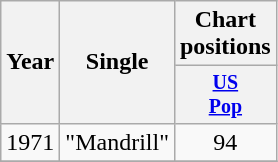<table class="wikitable" style="text-align:center;">
<tr>
<th rowspan="2">Year</th>
<th rowspan="2">Single</th>
<th colspan="1">Chart positions</th>
</tr>
<tr style="font-size:smaller;">
<th width="40"><a href='#'>US<br>Pop</a></th>
</tr>
<tr>
<td rowspan="1">1971</td>
<td align="left">"Mandrill"</td>
<td>94</td>
</tr>
<tr>
</tr>
</table>
